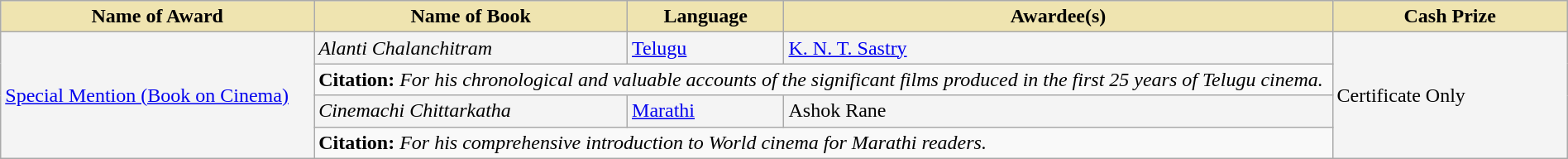<table class="wikitable" style="width:100%;">
<tr style="background-color:#F4F4F4">
<th style="background-color:#EFE4B0;width:20%;">Name of Award</th>
<th style="background-color:#EFE4B0;width:20%;">Name of Book</th>
<th style="background-color:#EFE4B0;width:10%;">Language</th>
<th style="background-color:#EFE4B0;width:35%;">Awardee(s)</th>
<th style="background-color:#EFE4B0;width:15%;">Cash Prize</th>
</tr>
<tr style="background-color:#F4F4F4">
<td rowspan="4"><a href='#'>Special Mention (Book on Cinema)</a></td>
<td><em>Alanti Chalanchitram</em></td>
<td><a href='#'>Telugu</a></td>
<td><a href='#'>K. N. T. Sastry</a></td>
<td rowspan="4">Certificate Only</td>
</tr>
<tr style="background-color:#F9F9F9">
<td colspan="3"><strong>Citation:</strong> <em>For his chronological and valuable accounts of the significant films produced in the first 25 years of Telugu cinema.</em></td>
</tr>
<tr style="background-color:#F4F4F4">
<td><em>Cinemachi Chittarkatha</em></td>
<td><a href='#'>Marathi</a></td>
<td>Ashok Rane</td>
</tr>
<tr style="background-color:#F9F9F9">
<td colspan="3"><strong>Citation:</strong> <em>For his comprehensive introduction to World cinema for Marathi readers.</em></td>
</tr>
</table>
